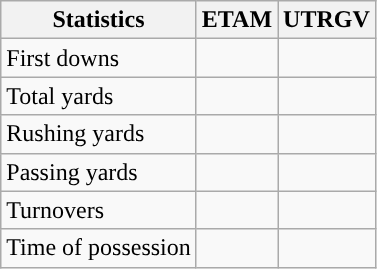<table class="wikitable" style="float:left">
<tr>
<th>Statistics</th>
<th>ETAM</th>
<th>UTRGV</th>
</tr>
<tr>
<td>First downs</td>
<td></td>
<td></td>
</tr>
<tr>
<td>Total yards</td>
<td></td>
<td></td>
</tr>
<tr>
<td>Rushing yards</td>
<td></td>
<td></td>
</tr>
<tr>
<td>Passing yards</td>
<td></td>
<td></td>
</tr>
<tr>
<td>Turnovers</td>
<td></td>
<td></td>
</tr>
<tr>
<td>Time of possession</td>
<td></td>
<td></td>
</tr>
</table>
